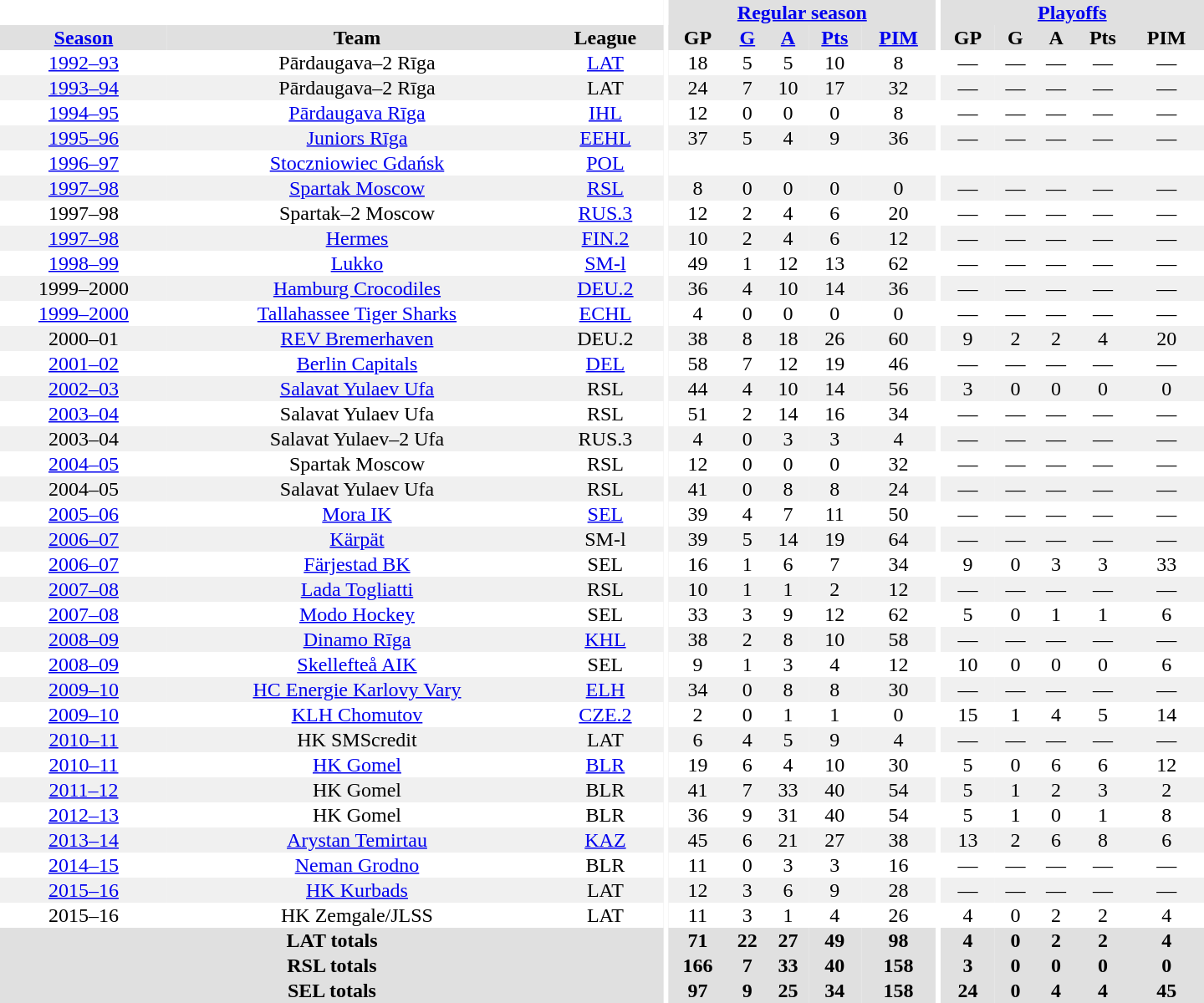<table border="0" cellpadding="1" cellspacing="0" style="text-align:center; width:60em">
<tr bgcolor="#e0e0e0">
<th colspan="3" bgcolor="#ffffff"></th>
<th rowspan="99" bgcolor="#ffffff"></th>
<th colspan="5"><a href='#'>Regular season</a></th>
<th rowspan="99" bgcolor="#ffffff"></th>
<th colspan="5"><a href='#'>Playoffs</a></th>
</tr>
<tr bgcolor="#e0e0e0">
<th><a href='#'>Season</a></th>
<th>Team</th>
<th>League</th>
<th>GP</th>
<th><a href='#'>G</a></th>
<th><a href='#'>A</a></th>
<th><a href='#'>Pts</a></th>
<th><a href='#'>PIM</a></th>
<th>GP</th>
<th>G</th>
<th>A</th>
<th>Pts</th>
<th>PIM</th>
</tr>
<tr>
<td><a href='#'>1992–93</a></td>
<td>Pārdaugava–2 Rīga</td>
<td><a href='#'>LAT</a></td>
<td>18</td>
<td>5</td>
<td>5</td>
<td>10</td>
<td>8</td>
<td>—</td>
<td>—</td>
<td>—</td>
<td>—</td>
<td>—</td>
</tr>
<tr bgcolor="#f0f0f0">
<td><a href='#'>1993–94</a></td>
<td>Pārdaugava–2 Rīga</td>
<td>LAT</td>
<td>24</td>
<td>7</td>
<td>10</td>
<td>17</td>
<td>32</td>
<td>—</td>
<td>—</td>
<td>—</td>
<td>—</td>
<td>—</td>
</tr>
<tr>
<td><a href='#'>1994–95</a></td>
<td><a href='#'>Pārdaugava Rīga</a></td>
<td><a href='#'>IHL</a></td>
<td>12</td>
<td>0</td>
<td>0</td>
<td>0</td>
<td>8</td>
<td>—</td>
<td>—</td>
<td>—</td>
<td>—</td>
<td>—</td>
</tr>
<tr bgcolor="#f0f0f0">
<td><a href='#'>1995–96</a></td>
<td><a href='#'>Juniors Rīga</a></td>
<td><a href='#'>EEHL</a></td>
<td>37</td>
<td>5</td>
<td>4</td>
<td>9</td>
<td>36</td>
<td>—</td>
<td>—</td>
<td>—</td>
<td>—</td>
<td>—</td>
</tr>
<tr>
<td><a href='#'>1996–97</a></td>
<td><a href='#'>Stoczniowiec Gdańsk</a></td>
<td><a href='#'>POL</a></td>
<td></td>
<td></td>
<td></td>
<td></td>
<td></td>
<td></td>
<td></td>
<td></td>
<td></td>
<td></td>
</tr>
<tr bgcolor="#f0f0f0">
<td><a href='#'>1997–98</a></td>
<td><a href='#'>Spartak Moscow</a></td>
<td><a href='#'>RSL</a></td>
<td>8</td>
<td>0</td>
<td>0</td>
<td>0</td>
<td>0</td>
<td>—</td>
<td>—</td>
<td>—</td>
<td>—</td>
<td>—</td>
</tr>
<tr>
<td>1997–98</td>
<td>Spartak–2 Moscow</td>
<td><a href='#'>RUS.3</a></td>
<td>12</td>
<td>2</td>
<td>4</td>
<td>6</td>
<td>20</td>
<td>—</td>
<td>—</td>
<td>—</td>
<td>—</td>
<td>—</td>
</tr>
<tr bgcolor="#f0f0f0">
<td><a href='#'>1997–98</a></td>
<td><a href='#'>Hermes</a></td>
<td><a href='#'>FIN.2</a></td>
<td>10</td>
<td>2</td>
<td>4</td>
<td>6</td>
<td>12</td>
<td>—</td>
<td>—</td>
<td>—</td>
<td>—</td>
<td>—</td>
</tr>
<tr>
<td><a href='#'>1998–99</a></td>
<td><a href='#'>Lukko</a></td>
<td><a href='#'>SM-l</a></td>
<td>49</td>
<td>1</td>
<td>12</td>
<td>13</td>
<td>62</td>
<td>—</td>
<td>—</td>
<td>—</td>
<td>—</td>
<td>—</td>
</tr>
<tr bgcolor="#f0f0f0">
<td>1999–2000</td>
<td><a href='#'>Hamburg Crocodiles</a></td>
<td><a href='#'>DEU.2</a></td>
<td>36</td>
<td>4</td>
<td>10</td>
<td>14</td>
<td>36</td>
<td>—</td>
<td>—</td>
<td>—</td>
<td>—</td>
<td>—</td>
</tr>
<tr>
<td><a href='#'>1999–2000</a></td>
<td><a href='#'>Tallahassee Tiger Sharks</a></td>
<td><a href='#'>ECHL</a></td>
<td>4</td>
<td>0</td>
<td>0</td>
<td>0</td>
<td>0</td>
<td>—</td>
<td>—</td>
<td>—</td>
<td>—</td>
<td>—</td>
</tr>
<tr bgcolor="#f0f0f0">
<td>2000–01</td>
<td><a href='#'>REV Bremerhaven</a></td>
<td>DEU.2</td>
<td>38</td>
<td>8</td>
<td>18</td>
<td>26</td>
<td>60</td>
<td>9</td>
<td>2</td>
<td>2</td>
<td>4</td>
<td>20</td>
</tr>
<tr>
<td><a href='#'>2001–02</a></td>
<td><a href='#'>Berlin Capitals</a></td>
<td><a href='#'>DEL</a></td>
<td>58</td>
<td>7</td>
<td>12</td>
<td>19</td>
<td>46</td>
<td>—</td>
<td>—</td>
<td>—</td>
<td>—</td>
<td>—</td>
</tr>
<tr bgcolor="#f0f0f0">
<td><a href='#'>2002–03</a></td>
<td><a href='#'>Salavat Yulaev Ufa</a></td>
<td>RSL</td>
<td>44</td>
<td>4</td>
<td>10</td>
<td>14</td>
<td>56</td>
<td>3</td>
<td>0</td>
<td>0</td>
<td>0</td>
<td>0</td>
</tr>
<tr>
<td><a href='#'>2003–04</a></td>
<td>Salavat Yulaev Ufa</td>
<td>RSL</td>
<td>51</td>
<td>2</td>
<td>14</td>
<td>16</td>
<td>34</td>
<td>—</td>
<td>—</td>
<td>—</td>
<td>—</td>
<td>—</td>
</tr>
<tr bgcolor="#f0f0f0">
<td>2003–04</td>
<td>Salavat Yulaev–2 Ufa</td>
<td>RUS.3</td>
<td>4</td>
<td>0</td>
<td>3</td>
<td>3</td>
<td>4</td>
<td>—</td>
<td>—</td>
<td>—</td>
<td>—</td>
<td>—</td>
</tr>
<tr>
<td><a href='#'>2004–05</a></td>
<td>Spartak Moscow</td>
<td>RSL</td>
<td>12</td>
<td>0</td>
<td>0</td>
<td>0</td>
<td>32</td>
<td>—</td>
<td>—</td>
<td>—</td>
<td>—</td>
<td>—</td>
</tr>
<tr bgcolor="#f0f0f0">
<td>2004–05</td>
<td>Salavat Yulaev Ufa</td>
<td>RSL</td>
<td>41</td>
<td>0</td>
<td>8</td>
<td>8</td>
<td>24</td>
<td>—</td>
<td>—</td>
<td>—</td>
<td>—</td>
<td>—</td>
</tr>
<tr>
<td><a href='#'>2005–06</a></td>
<td><a href='#'>Mora IK</a></td>
<td><a href='#'>SEL</a></td>
<td>39</td>
<td>4</td>
<td>7</td>
<td>11</td>
<td>50</td>
<td>—</td>
<td>—</td>
<td>—</td>
<td>—</td>
<td>—</td>
</tr>
<tr bgcolor="#f0f0f0">
<td><a href='#'>2006–07</a></td>
<td><a href='#'>Kärpät</a></td>
<td>SM-l</td>
<td>39</td>
<td>5</td>
<td>14</td>
<td>19</td>
<td>64</td>
<td>—</td>
<td>—</td>
<td>—</td>
<td>—</td>
<td>—</td>
</tr>
<tr>
<td><a href='#'>2006–07</a></td>
<td><a href='#'>Färjestad BK</a></td>
<td>SEL</td>
<td>16</td>
<td>1</td>
<td>6</td>
<td>7</td>
<td>34</td>
<td>9</td>
<td>0</td>
<td>3</td>
<td>3</td>
<td>33</td>
</tr>
<tr bgcolor="#f0f0f0">
<td><a href='#'>2007–08</a></td>
<td><a href='#'>Lada Togliatti</a></td>
<td>RSL</td>
<td>10</td>
<td>1</td>
<td>1</td>
<td>2</td>
<td>12</td>
<td>—</td>
<td>—</td>
<td>—</td>
<td>—</td>
<td>—</td>
</tr>
<tr>
<td><a href='#'>2007–08</a></td>
<td><a href='#'>Modo Hockey</a></td>
<td>SEL</td>
<td>33</td>
<td>3</td>
<td>9</td>
<td>12</td>
<td>62</td>
<td>5</td>
<td>0</td>
<td>1</td>
<td>1</td>
<td>6</td>
</tr>
<tr bgcolor="#f0f0f0">
<td><a href='#'>2008–09</a></td>
<td><a href='#'>Dinamo Rīga</a></td>
<td><a href='#'>KHL</a></td>
<td>38</td>
<td>2</td>
<td>8</td>
<td>10</td>
<td>58</td>
<td>—</td>
<td>—</td>
<td>—</td>
<td>—</td>
<td>—</td>
</tr>
<tr>
<td><a href='#'>2008–09</a></td>
<td><a href='#'>Skellefteå AIK</a></td>
<td>SEL</td>
<td>9</td>
<td>1</td>
<td>3</td>
<td>4</td>
<td>12</td>
<td>10</td>
<td>0</td>
<td>0</td>
<td>0</td>
<td>6</td>
</tr>
<tr bgcolor="#f0f0f0">
<td><a href='#'>2009–10</a></td>
<td><a href='#'>HC Energie Karlovy Vary</a></td>
<td><a href='#'>ELH</a></td>
<td>34</td>
<td>0</td>
<td>8</td>
<td>8</td>
<td>30</td>
<td>—</td>
<td>—</td>
<td>—</td>
<td>—</td>
<td>—</td>
</tr>
<tr>
<td><a href='#'>2009–10</a></td>
<td><a href='#'>KLH Chomutov</a></td>
<td><a href='#'>CZE.2</a></td>
<td>2</td>
<td>0</td>
<td>1</td>
<td>1</td>
<td>0</td>
<td>15</td>
<td>1</td>
<td>4</td>
<td>5</td>
<td>14</td>
</tr>
<tr bgcolor="#f0f0f0">
<td><a href='#'>2010–11</a></td>
<td>HK SMScredit</td>
<td>LAT</td>
<td>6</td>
<td>4</td>
<td>5</td>
<td>9</td>
<td>4</td>
<td>—</td>
<td>—</td>
<td>—</td>
<td>—</td>
<td>—</td>
</tr>
<tr>
<td><a href='#'>2010–11</a></td>
<td><a href='#'>HK Gomel</a></td>
<td><a href='#'>BLR</a></td>
<td>19</td>
<td>6</td>
<td>4</td>
<td>10</td>
<td>30</td>
<td>5</td>
<td>0</td>
<td>6</td>
<td>6</td>
<td>12</td>
</tr>
<tr bgcolor="#f0f0f0">
<td><a href='#'>2011–12</a></td>
<td>HK Gomel</td>
<td>BLR</td>
<td>41</td>
<td>7</td>
<td>33</td>
<td>40</td>
<td>54</td>
<td>5</td>
<td>1</td>
<td>2</td>
<td>3</td>
<td>2</td>
</tr>
<tr>
<td><a href='#'>2012–13</a></td>
<td>HK Gomel</td>
<td>BLR</td>
<td>36</td>
<td>9</td>
<td>31</td>
<td>40</td>
<td>54</td>
<td>5</td>
<td>1</td>
<td>0</td>
<td>1</td>
<td>8</td>
</tr>
<tr bgcolor="#f0f0f0">
<td><a href='#'>2013–14</a></td>
<td><a href='#'>Arystan Temirtau</a></td>
<td><a href='#'>KAZ</a></td>
<td>45</td>
<td>6</td>
<td>21</td>
<td>27</td>
<td>38</td>
<td>13</td>
<td>2</td>
<td>6</td>
<td>8</td>
<td>6</td>
</tr>
<tr>
<td><a href='#'>2014–15</a></td>
<td><a href='#'>Neman Grodno</a></td>
<td>BLR</td>
<td>11</td>
<td>0</td>
<td>3</td>
<td>3</td>
<td>16</td>
<td>—</td>
<td>—</td>
<td>—</td>
<td>—</td>
<td>—</td>
</tr>
<tr bgcolor="#f0f0f0">
<td><a href='#'>2015–16</a></td>
<td><a href='#'>HK Kurbads</a></td>
<td>LAT</td>
<td>12</td>
<td>3</td>
<td>6</td>
<td>9</td>
<td>28</td>
<td>—</td>
<td>—</td>
<td>—</td>
<td>—</td>
<td>—</td>
</tr>
<tr>
<td>2015–16</td>
<td>HK Zemgale/JLSS</td>
<td>LAT</td>
<td>11</td>
<td>3</td>
<td>1</td>
<td>4</td>
<td>26</td>
<td>4</td>
<td>0</td>
<td>2</td>
<td>2</td>
<td>4</td>
</tr>
<tr bgcolor="#e0e0e0">
<th colspan="3">LAT totals</th>
<th>71</th>
<th>22</th>
<th>27</th>
<th>49</th>
<th>98</th>
<th>4</th>
<th>0</th>
<th>2</th>
<th>2</th>
<th>4</th>
</tr>
<tr bgcolor="#e0e0e0">
<th colspan="3">RSL totals</th>
<th>166</th>
<th>7</th>
<th>33</th>
<th>40</th>
<th>158</th>
<th>3</th>
<th>0</th>
<th>0</th>
<th>0</th>
<th>0</th>
</tr>
<tr bgcolor="#e0e0e0">
<th colspan="3">SEL totals</th>
<th>97</th>
<th>9</th>
<th>25</th>
<th>34</th>
<th>158</th>
<th>24</th>
<th>0</th>
<th>4</th>
<th>4</th>
<th>45</th>
</tr>
</table>
